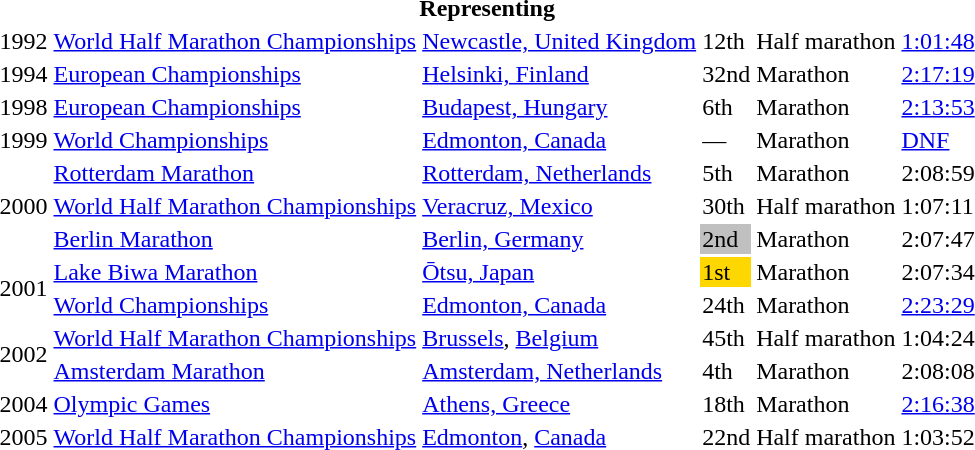<table>
<tr>
<th colspan="6">Representing </th>
</tr>
<tr>
<td>1992</td>
<td><a href='#'>World Half Marathon Championships</a></td>
<td><a href='#'>Newcastle, United Kingdom</a></td>
<td>12th</td>
<td>Half marathon</td>
<td><a href='#'>1:01:48</a></td>
</tr>
<tr>
<td>1994</td>
<td><a href='#'>European Championships</a></td>
<td><a href='#'>Helsinki, Finland</a></td>
<td>32nd</td>
<td>Marathon</td>
<td><a href='#'>2:17:19</a></td>
</tr>
<tr>
<td>1998</td>
<td><a href='#'>European Championships</a></td>
<td><a href='#'>Budapest, Hungary</a></td>
<td>6th</td>
<td>Marathon</td>
<td><a href='#'>2:13:53</a></td>
</tr>
<tr>
<td>1999</td>
<td><a href='#'>World Championships</a></td>
<td><a href='#'>Edmonton, Canada</a></td>
<td>—</td>
<td>Marathon</td>
<td><a href='#'>DNF</a></td>
</tr>
<tr>
<td rowspan=3>2000</td>
<td><a href='#'>Rotterdam Marathon</a></td>
<td><a href='#'>Rotterdam, Netherlands</a></td>
<td>5th</td>
<td>Marathon</td>
<td>2:08:59</td>
</tr>
<tr>
<td><a href='#'>World Half Marathon Championships</a></td>
<td><a href='#'>Veracruz, Mexico</a></td>
<td>30th</td>
<td>Half marathon</td>
<td>1:07:11</td>
</tr>
<tr>
<td><a href='#'>Berlin Marathon</a></td>
<td><a href='#'>Berlin, Germany</a></td>
<td bgcolor="silver">2nd</td>
<td>Marathon</td>
<td>2:07:47</td>
</tr>
<tr>
<td rowspan=2>2001</td>
<td><a href='#'>Lake Biwa Marathon</a></td>
<td><a href='#'>Ōtsu, Japan</a></td>
<td bgcolor="gold">1st</td>
<td>Marathon</td>
<td>2:07:34</td>
</tr>
<tr>
<td><a href='#'>World Championships</a></td>
<td><a href='#'>Edmonton, Canada</a></td>
<td>24th</td>
<td>Marathon</td>
<td><a href='#'>2:23:29</a></td>
</tr>
<tr>
<td rowspan=2>2002</td>
<td><a href='#'>World Half Marathon Championships</a></td>
<td><a href='#'>Brussels</a>, <a href='#'>Belgium</a></td>
<td>45th</td>
<td>Half marathon</td>
<td>1:04:24</td>
</tr>
<tr>
<td><a href='#'>Amsterdam Marathon</a></td>
<td><a href='#'>Amsterdam, Netherlands</a></td>
<td>4th</td>
<td>Marathon</td>
<td>2:08:08</td>
</tr>
<tr>
<td>2004</td>
<td><a href='#'>Olympic Games</a></td>
<td><a href='#'>Athens, Greece</a></td>
<td>18th</td>
<td>Marathon</td>
<td><a href='#'>2:16:38</a></td>
</tr>
<tr>
<td>2005</td>
<td><a href='#'>World Half Marathon Championships</a></td>
<td><a href='#'>Edmonton</a>, <a href='#'>Canada</a></td>
<td>22nd</td>
<td>Half marathon</td>
<td>1:03:52</td>
</tr>
</table>
